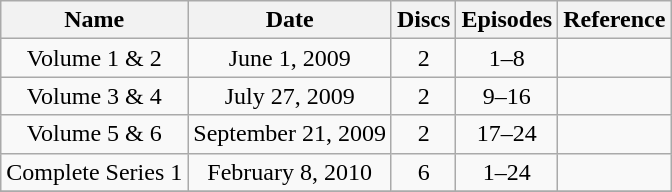<table class="wikitable" style="text-align:center;">
<tr>
<th>Name</th>
<th>Date</th>
<th>Discs</th>
<th>Episodes</th>
<th>Reference</th>
</tr>
<tr>
<td>Volume 1 & 2</td>
<td>June 1, 2009</td>
<td>2</td>
<td>1–8</td>
<td></td>
</tr>
<tr>
<td>Volume 3 & 4</td>
<td>July 27, 2009</td>
<td>2</td>
<td>9–16</td>
<td></td>
</tr>
<tr>
<td>Volume 5 & 6</td>
<td>September 21, 2009</td>
<td>2</td>
<td>17–24</td>
<td></td>
</tr>
<tr>
<td>Complete Series 1</td>
<td>February 8, 2010</td>
<td>6</td>
<td>1–24</td>
<td></td>
</tr>
<tr>
</tr>
</table>
